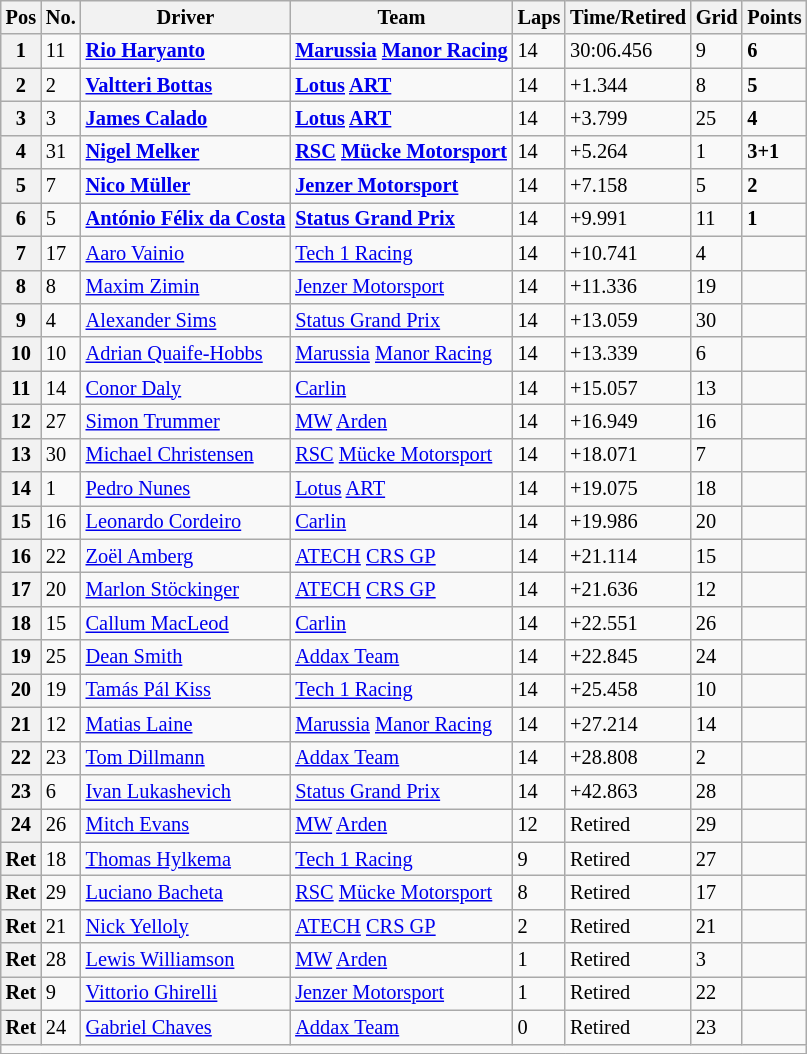<table class="wikitable" style="font-size:85%">
<tr>
<th>Pos</th>
<th>No.</th>
<th>Driver</th>
<th>Team</th>
<th>Laps</th>
<th>Time/Retired</th>
<th>Grid</th>
<th>Points</th>
</tr>
<tr>
<th>1</th>
<td>11</td>
<td> <strong><a href='#'>Rio Haryanto</a></strong></td>
<td><strong><a href='#'>Marussia</a> <a href='#'>Manor Racing</a></strong></td>
<td>14</td>
<td>30:06.456</td>
<td>9</td>
<td><strong>6</strong></td>
</tr>
<tr>
<th>2</th>
<td>2</td>
<td> <strong><a href='#'>Valtteri Bottas</a></strong></td>
<td><strong><a href='#'>Lotus</a> <a href='#'>ART</a></strong></td>
<td>14</td>
<td>+1.344</td>
<td>8</td>
<td><strong>5</strong></td>
</tr>
<tr>
<th>3</th>
<td>3</td>
<td> <strong><a href='#'>James Calado</a></strong></td>
<td><strong><a href='#'>Lotus</a> <a href='#'>ART</a></strong></td>
<td>14</td>
<td>+3.799</td>
<td>25</td>
<td><strong>4</strong></td>
</tr>
<tr>
<th>4</th>
<td>31</td>
<td> <strong><a href='#'>Nigel Melker</a></strong></td>
<td><strong><a href='#'>RSC</a> <a href='#'>Mücke Motorsport</a></strong></td>
<td>14</td>
<td>+5.264</td>
<td>1</td>
<td><strong>3+1</strong></td>
</tr>
<tr>
<th>5</th>
<td>7</td>
<td> <strong><a href='#'>Nico Müller</a></strong></td>
<td><strong><a href='#'>Jenzer Motorsport</a></strong></td>
<td>14</td>
<td>+7.158</td>
<td>5</td>
<td><strong>2</strong></td>
</tr>
<tr>
<th>6</th>
<td>5</td>
<td> <strong><a href='#'>António Félix da Costa</a></strong></td>
<td><strong><a href='#'>Status Grand Prix</a></strong></td>
<td>14</td>
<td>+9.991</td>
<td>11</td>
<td><strong>1</strong></td>
</tr>
<tr>
<th>7</th>
<td>17</td>
<td> <a href='#'>Aaro Vainio</a></td>
<td><a href='#'>Tech 1 Racing</a></td>
<td>14</td>
<td>+10.741</td>
<td>4</td>
<td></td>
</tr>
<tr>
<th>8</th>
<td>8</td>
<td> <a href='#'>Maxim Zimin</a></td>
<td><a href='#'>Jenzer Motorsport</a></td>
<td>14</td>
<td>+11.336</td>
<td>19</td>
<td></td>
</tr>
<tr>
<th>9</th>
<td>4</td>
<td> <a href='#'>Alexander Sims</a></td>
<td><a href='#'>Status Grand Prix</a></td>
<td>14</td>
<td>+13.059</td>
<td>30</td>
<td></td>
</tr>
<tr>
<th>10</th>
<td>10</td>
<td> <a href='#'>Adrian Quaife-Hobbs</a></td>
<td><a href='#'>Marussia</a> <a href='#'>Manor Racing</a></td>
<td>14</td>
<td>+13.339</td>
<td>6</td>
<td></td>
</tr>
<tr>
<th>11</th>
<td>14</td>
<td> <a href='#'>Conor Daly</a></td>
<td><a href='#'>Carlin</a></td>
<td>14</td>
<td>+15.057</td>
<td>13</td>
<td></td>
</tr>
<tr>
<th>12</th>
<td>27</td>
<td> <a href='#'>Simon Trummer</a></td>
<td><a href='#'>MW</a> <a href='#'>Arden</a></td>
<td>14</td>
<td>+16.949</td>
<td>16</td>
<td></td>
</tr>
<tr>
<th>13</th>
<td>30</td>
<td> <a href='#'>Michael Christensen</a></td>
<td><a href='#'>RSC</a> <a href='#'>Mücke Motorsport</a></td>
<td>14</td>
<td>+18.071</td>
<td>7</td>
<td></td>
</tr>
<tr>
<th>14</th>
<td>1</td>
<td> <a href='#'>Pedro Nunes</a></td>
<td><a href='#'>Lotus</a> <a href='#'>ART</a></td>
<td>14</td>
<td>+19.075</td>
<td>18</td>
<td></td>
</tr>
<tr>
<th>15</th>
<td>16</td>
<td> <a href='#'>Leonardo Cordeiro</a></td>
<td><a href='#'>Carlin</a></td>
<td>14</td>
<td>+19.986</td>
<td>20</td>
<td></td>
</tr>
<tr>
<th>16</th>
<td>22</td>
<td> <a href='#'>Zoël Amberg</a></td>
<td><a href='#'>ATECH</a> <a href='#'>CRS GP</a></td>
<td>14</td>
<td>+21.114</td>
<td>15</td>
<td></td>
</tr>
<tr>
<th>17</th>
<td>20</td>
<td> <a href='#'>Marlon Stöckinger</a></td>
<td><a href='#'>ATECH</a> <a href='#'>CRS GP</a></td>
<td>14</td>
<td>+21.636</td>
<td>12</td>
<td></td>
</tr>
<tr>
<th>18</th>
<td>15</td>
<td> <a href='#'>Callum MacLeod</a></td>
<td><a href='#'>Carlin</a></td>
<td>14</td>
<td>+22.551</td>
<td>26</td>
<td></td>
</tr>
<tr>
<th>19</th>
<td>25</td>
<td> <a href='#'>Dean Smith</a></td>
<td><a href='#'>Addax Team</a></td>
<td>14</td>
<td>+22.845</td>
<td>24</td>
<td></td>
</tr>
<tr>
<th>20</th>
<td>19</td>
<td> <a href='#'>Tamás Pál Kiss</a></td>
<td><a href='#'>Tech 1 Racing</a></td>
<td>14</td>
<td>+25.458</td>
<td>10</td>
<td></td>
</tr>
<tr>
<th>21</th>
<td>12</td>
<td> <a href='#'>Matias Laine</a></td>
<td><a href='#'>Marussia</a> <a href='#'>Manor Racing</a></td>
<td>14</td>
<td>+27.214</td>
<td>14</td>
<td></td>
</tr>
<tr>
<th>22</th>
<td>23</td>
<td> <a href='#'>Tom Dillmann</a></td>
<td><a href='#'>Addax Team</a></td>
<td>14</td>
<td>+28.808</td>
<td>2</td>
<td></td>
</tr>
<tr>
<th>23</th>
<td>6</td>
<td> <a href='#'>Ivan Lukashevich</a></td>
<td><a href='#'>Status Grand Prix</a></td>
<td>14</td>
<td>+42.863</td>
<td>28</td>
<td></td>
</tr>
<tr>
<th>24</th>
<td>26</td>
<td> <a href='#'>Mitch Evans</a></td>
<td><a href='#'>MW</a> <a href='#'>Arden</a></td>
<td>12</td>
<td>Retired</td>
<td>29</td>
<td></td>
</tr>
<tr>
<th>Ret</th>
<td>18</td>
<td> <a href='#'>Thomas Hylkema</a></td>
<td><a href='#'>Tech 1 Racing</a></td>
<td>9</td>
<td>Retired</td>
<td>27</td>
<td></td>
</tr>
<tr>
<th>Ret</th>
<td>29</td>
<td> <a href='#'>Luciano Bacheta</a></td>
<td><a href='#'>RSC</a> <a href='#'>Mücke Motorsport</a></td>
<td>8</td>
<td>Retired</td>
<td>17</td>
<td></td>
</tr>
<tr>
<th>Ret</th>
<td>21</td>
<td> <a href='#'>Nick Yelloly</a></td>
<td><a href='#'>ATECH</a> <a href='#'>CRS GP</a></td>
<td>2</td>
<td>Retired</td>
<td>21</td>
<td></td>
</tr>
<tr>
<th>Ret</th>
<td>28</td>
<td> <a href='#'>Lewis Williamson</a></td>
<td><a href='#'>MW</a> <a href='#'>Arden</a></td>
<td>1</td>
<td>Retired</td>
<td>3</td>
<td></td>
</tr>
<tr>
<th>Ret</th>
<td>9</td>
<td> <a href='#'>Vittorio Ghirelli</a></td>
<td><a href='#'>Jenzer Motorsport</a></td>
<td>1</td>
<td>Retired</td>
<td>22</td>
<td></td>
</tr>
<tr>
<th>Ret</th>
<td>24</td>
<td> <a href='#'>Gabriel Chaves</a></td>
<td><a href='#'>Addax Team</a></td>
<td>0</td>
<td>Retired</td>
<td>23</td>
<td></td>
</tr>
<tr>
<td colspan=8></td>
</tr>
<tr>
</tr>
</table>
